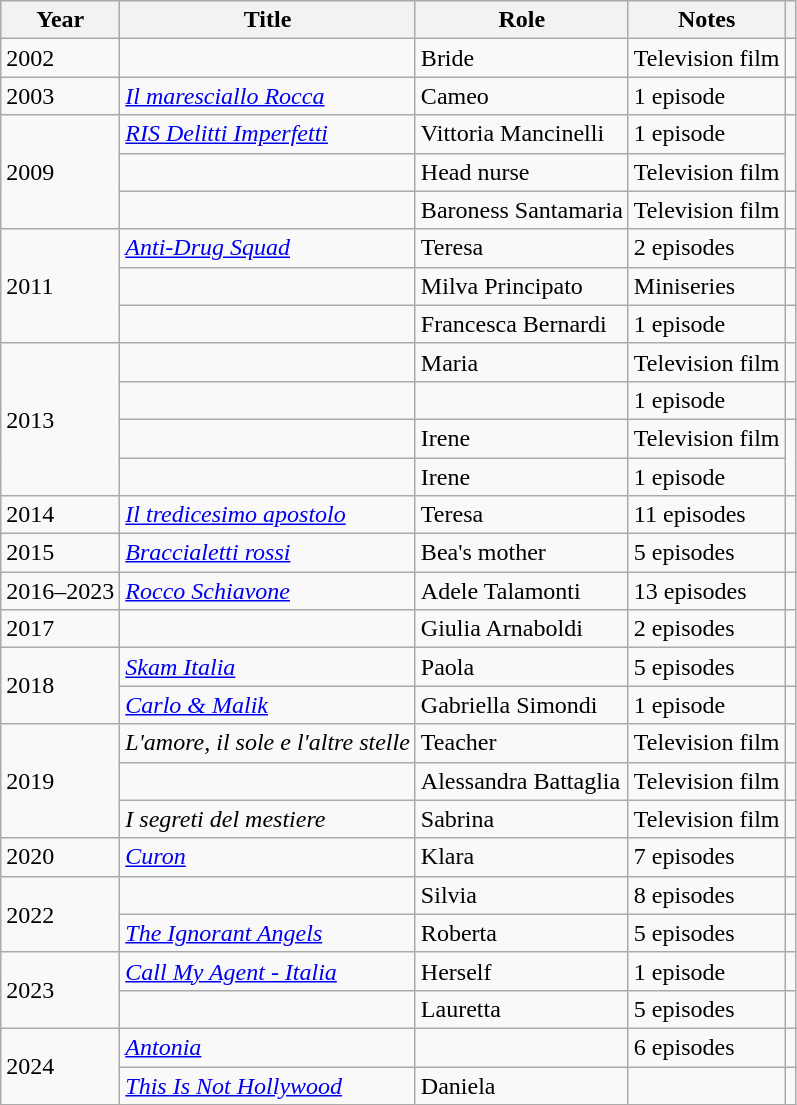<table class="wikitable sortable">
<tr>
<th>Year</th>
<th>Title</th>
<th>Role</th>
<th class="unsortable">Notes</th>
<th class="unsortable"></th>
</tr>
<tr>
<td>2002</td>
<td><em></em></td>
<td>Bride</td>
<td>Television film</td>
<td></td>
</tr>
<tr>
<td>2003</td>
<td><em><a href='#'>Il maresciallo Rocca</a></em></td>
<td>Cameo</td>
<td>1 episode</td>
<td></td>
</tr>
<tr>
<td rowspan="3">2009</td>
<td><em><a href='#'>RIS Delitti Imperfetti</a></em></td>
<td>Vittoria Mancinelli</td>
<td>1 episode</td>
<td rowspan="2"></td>
</tr>
<tr>
<td><em></em></td>
<td>Head nurse</td>
<td>Television film</td>
</tr>
<tr>
<td><em></em></td>
<td>Baroness Santamaria</td>
<td>Television film</td>
<td></td>
</tr>
<tr>
<td rowspan="3">2011</td>
<td><em><a href='#'>Anti-Drug Squad</a></em></td>
<td>Teresa</td>
<td>2 episodes</td>
<td></td>
</tr>
<tr>
<td><em></em></td>
<td>Milva Principato</td>
<td>Miniseries</td>
<td></td>
</tr>
<tr>
<td><em></em></td>
<td>Francesca Bernardi</td>
<td>1 episode</td>
<td></td>
</tr>
<tr>
<td rowspan="4">2013</td>
<td><em></em></td>
<td>Maria</td>
<td>Television film</td>
<td></td>
</tr>
<tr>
<td><em></em></td>
<td></td>
<td>1 episode</td>
<td></td>
</tr>
<tr>
<td><em></em></td>
<td>Irene</td>
<td>Television film</td>
<td rowspan="2"></td>
</tr>
<tr>
<td><em></em></td>
<td>Irene</td>
<td>1 episode</td>
</tr>
<tr>
<td>2014</td>
<td><em><a href='#'>Il tredicesimo apostolo</a></em></td>
<td>Teresa</td>
<td>11 episodes</td>
<td></td>
</tr>
<tr>
<td>2015</td>
<td><em><a href='#'>Braccialetti rossi</a></em></td>
<td>Bea's mother</td>
<td>5 episodes</td>
<td></td>
</tr>
<tr>
<td>2016–2023</td>
<td><em><a href='#'>Rocco Schiavone</a></em></td>
<td>Adele Talamonti</td>
<td>13 episodes</td>
<td></td>
</tr>
<tr>
<td>2017</td>
<td><em></em></td>
<td>Giulia Arnaboldi</td>
<td>2 episodes</td>
<td></td>
</tr>
<tr>
<td rowspan="2">2018</td>
<td><em><a href='#'>Skam Italia</a></em></td>
<td>Paola</td>
<td>5 episodes</td>
<td></td>
</tr>
<tr>
<td><em><a href='#'>Carlo & Malik</a></em></td>
<td>Gabriella Simondi</td>
<td>1 episode</td>
<td></td>
</tr>
<tr>
<td rowspan="3">2019</td>
<td><em>L'amore, il sole e l'altre stelle</em></td>
<td>Teacher</td>
<td>Television film</td>
<td></td>
</tr>
<tr>
<td><em></em></td>
<td>Alessandra Battaglia</td>
<td>Television film</td>
<td></td>
</tr>
<tr>
<td><em>I segreti del mestiere</em></td>
<td>Sabrina</td>
<td>Television film</td>
<td></td>
</tr>
<tr>
<td>2020</td>
<td><em><a href='#'>Curon</a></em></td>
<td>Klara</td>
<td>7 episodes</td>
<td></td>
</tr>
<tr>
<td rowspan="2">2022</td>
<td><em></em></td>
<td>Silvia</td>
<td>8 episodes</td>
<td></td>
</tr>
<tr>
<td><em><a href='#'>The Ignorant Angels</a></em></td>
<td>Roberta</td>
<td>5 episodes</td>
<td></td>
</tr>
<tr>
<td rowspan="2">2023</td>
<td><em><a href='#'>Call My Agent - Italia</a></em></td>
<td>Herself</td>
<td>1 episode</td>
<td></td>
</tr>
<tr>
<td><em></em></td>
<td>Lauretta</td>
<td>5 episodes</td>
<td></td>
</tr>
<tr>
<td rowspan="2">2024</td>
<td><em><a href='#'>Antonia</a></em></td>
<td></td>
<td>6 episodes</td>
<td></td>
</tr>
<tr>
<td><em><a href='#'>This Is Not Hollywood</a></em></td>
<td>Daniela</td>
<td></td>
<td></td>
</tr>
</table>
